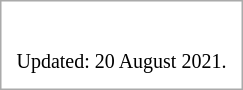<table style="border:solid 1px #aaa;" cellpadding="10" cellspacing="0">
<tr>
<td></td>
</tr>
<tr>
<td><small>Updated: 20 August 2021.</small></td>
</tr>
</table>
